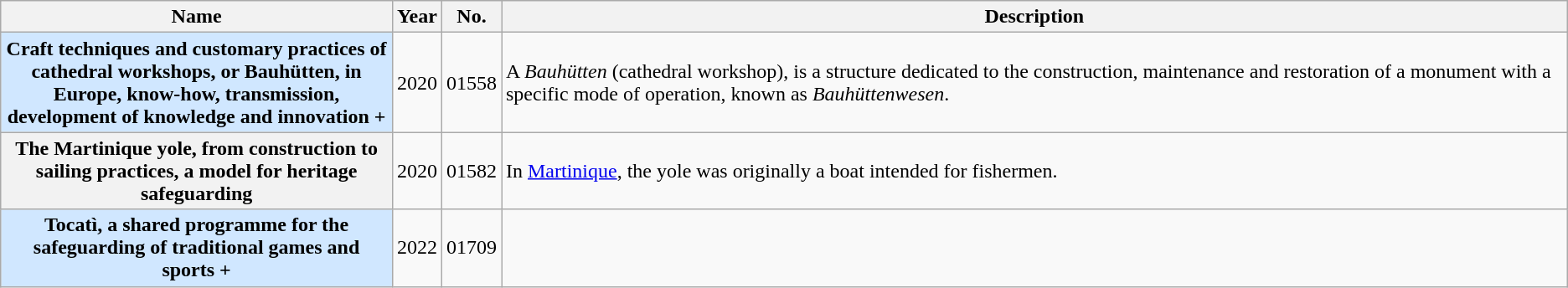<table class="wikitable sortable plainrowheaders">
<tr>
<th style="width:25%">Name</th>
<th>Year</th>
<th>No.</th>
<th class="unsortable">Description</th>
</tr>
<tr>
<th scope="row" style="background:#D0E7FF;">Craft techniques and customary practices of cathedral workshops, or Bauhütten, in Europe, know-how, transmission, development of knowledge and innovation +</th>
<td>2020</td>
<td>01558</td>
<td>A <em>Bauhütten</em> (cathedral workshop), is a structure dedicated to the construction, maintenance and restoration of a monument with a specific mode of operation, known as <em>Bauhüttenwesen</em>.</td>
</tr>
<tr>
<th scope="row">The Martinique yole, from construction to sailing practices, a model for heritage safeguarding</th>
<td>2020</td>
<td>01582</td>
<td>In <a href='#'>Martinique</a>, the yole was originally a boat intended for fishermen.</td>
</tr>
<tr>
<th scope="row" style="background:#D0E7FF;">Tocatì, a shared programme for the safeguarding of traditional games and sports +</th>
<td>2022</td>
<td>01709</td>
<td></td>
</tr>
</table>
